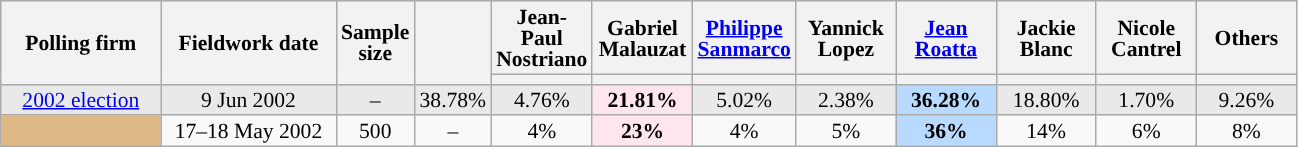<table class="wikitable sortable" style="text-align:center;font-size:90%;line-height:14px;">
<tr style="height:40px;">
<th style="width:100px;" rowspan="2">Polling firm</th>
<th style="width:110px;" rowspan="2">Fieldwork date</th>
<th style="width:35px;" rowspan="2">Sample<br>size</th>
<th style="width:30px;" rowspan="2"></th>
<th class="unsortable" style="width:60px;">Jean-Paul Nostriano<br></th>
<th class="unsortable" style="width:60px;">Gabriel Malauzat<br></th>
<th class="unsortable" style="width:60px;"><a href='#'>Philippe Sanmarco</a><br></th>
<th class="unsortable" style="width:60px;">Yannick Lopez<br></th>
<th class="unsortable" style="width:60px;"><a href='#'>Jean Roatta</a><br></th>
<th class="unsortable" style="width:60px;">Jackie Blanc<br></th>
<th class="unsortable" style="width:60px;">Nicole Cantrel<br></th>
<th class="unsortable" style="width:60px;">Others</th>
</tr>
<tr>
<th style="background:"></th>
<th style="background:"></th>
<th style="background:"></th>
<th style="background:"></th>
<th style="background:"></th>
<th style="background:"></th>
<th style="background:"></th>
<th style="background:"></th>
</tr>
<tr style="background:#E9E9E9;">
<td><a href='#'>2002 election</a></td>
<td data-sort-value="2002-06-09">9 Jun 2002</td>
<td>–</td>
<td>38.78%</td>
<td>4.76%</td>
<td style="background:#FFE6EC;"><strong>21.81%</strong></td>
<td>5.02%</td>
<td>2.38%</td>
<td style="background:#B9DAFF;"><strong>36.28%</strong></td>
<td>18.80%</td>
<td>1.70%</td>
<td>9.26%</td>
</tr>
<tr>
<td style="background:burlywood;"></td>
<td data-sort-value="2002-05-18">17–18 May 2002</td>
<td>500</td>
<td>–</td>
<td>4%</td>
<td style="background:#FFE6EC;"><strong>23%</strong></td>
<td>4%</td>
<td>5%</td>
<td style="background:#B9DAFF;"><strong>36%</strong></td>
<td>14%</td>
<td>6%</td>
<td>8%</td>
</tr>
</table>
